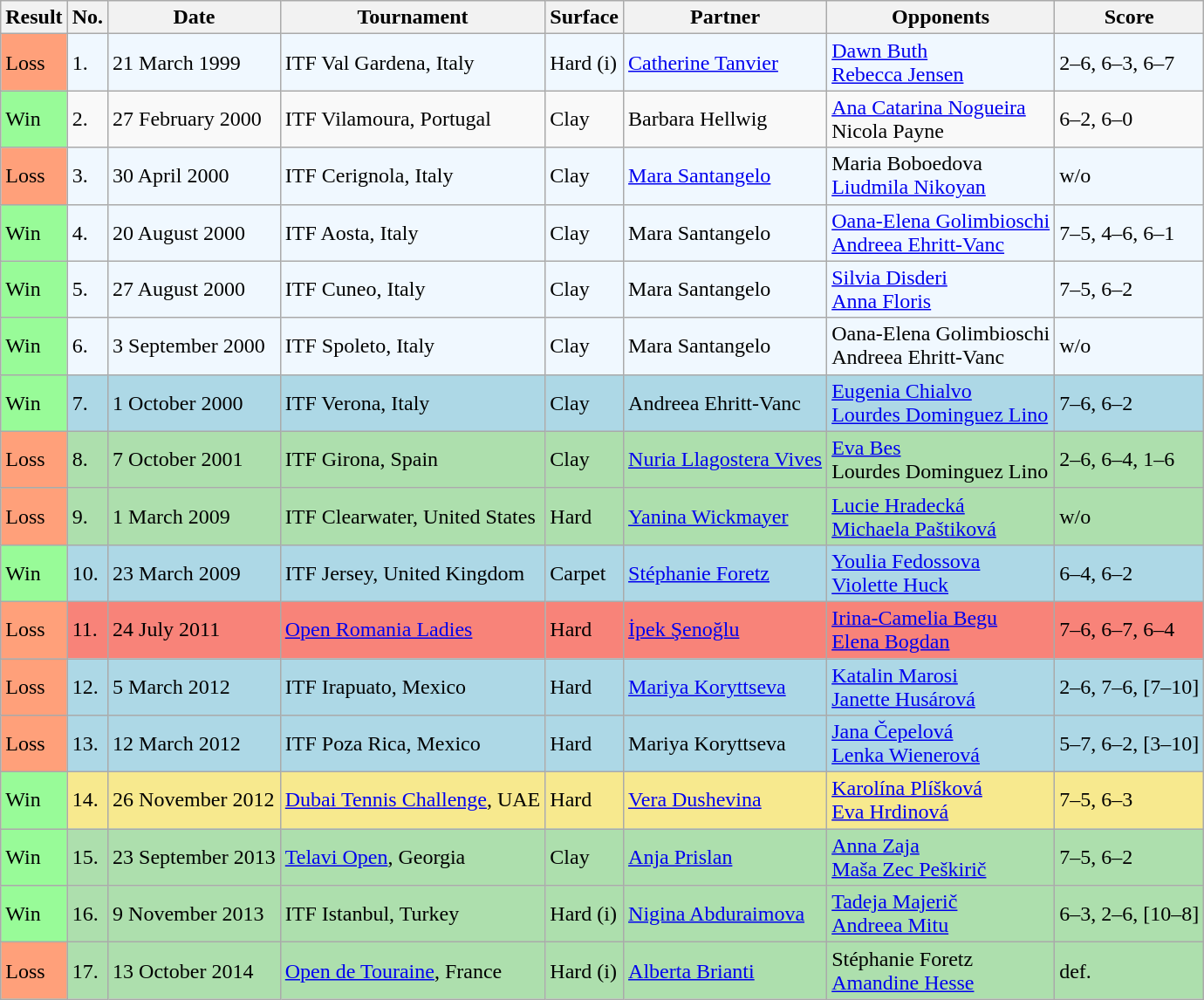<table class="sortable wikitable">
<tr>
<th>Result</th>
<th>No.</th>
<th>Date</th>
<th>Tournament</th>
<th>Surface</th>
<th>Partner</th>
<th>Opponents</th>
<th class="unsortable">Score</th>
</tr>
<tr style="background:#f0f8ff;">
<td style="background:#ffa07a;">Loss</td>
<td>1.</td>
<td>21 March 1999</td>
<td>ITF Val Gardena, Italy</td>
<td>Hard (i)</td>
<td> <a href='#'>Catherine Tanvier</a></td>
<td> <a href='#'>Dawn Buth</a> <br>  <a href='#'>Rebecca Jensen</a></td>
<td>2–6, 6–3, 6–7</td>
</tr>
<tr>
<td style="background:#98fb98;">Win</td>
<td>2.</td>
<td>27 February 2000</td>
<td>ITF Vilamoura, Portugal</td>
<td>Clay</td>
<td> Barbara Hellwig</td>
<td> <a href='#'>Ana Catarina Nogueira</a> <br>  Nicola Payne</td>
<td>6–2, 6–0</td>
</tr>
<tr style="background:#f0f8ff;">
<td style="background:#ffa07a;">Loss</td>
<td>3.</td>
<td>30 April 2000</td>
<td>ITF Cerignola, Italy</td>
<td>Clay</td>
<td> <a href='#'>Mara Santangelo</a></td>
<td> Maria Boboedova <br>  <a href='#'>Liudmila Nikoyan</a></td>
<td>w/o</td>
</tr>
<tr style="background:#f0f8ff;">
<td style="background:#98fb98;">Win</td>
<td>4.</td>
<td>20 August 2000</td>
<td>ITF Aosta, Italy</td>
<td>Clay</td>
<td> Mara Santangelo</td>
<td> <a href='#'>Oana-Elena Golimbioschi</a> <br>  <a href='#'>Andreea Ehritt-Vanc</a></td>
<td>7–5, 4–6, 6–1</td>
</tr>
<tr style="background:#f0f8ff;">
<td style="background:#98fb98;">Win</td>
<td>5.</td>
<td>27 August 2000</td>
<td>ITF Cuneo, Italy</td>
<td>Clay</td>
<td> Mara Santangelo</td>
<td> <a href='#'>Silvia Disderi</a> <br>  <a href='#'>Anna Floris</a></td>
<td>7–5, 6–2</td>
</tr>
<tr style="background:#f0f8ff;">
<td style="background:#98fb98;">Win</td>
<td>6.</td>
<td>3 September 2000</td>
<td>ITF Spoleto, Italy</td>
<td>Clay</td>
<td> Mara Santangelo</td>
<td> Oana-Elena Golimbioschi <br>  Andreea Ehritt-Vanc</td>
<td>w/o</td>
</tr>
<tr style="background:lightblue;">
<td style="background:#98fb98;">Win</td>
<td>7.</td>
<td>1 October 2000</td>
<td>ITF Verona, Italy</td>
<td>Clay</td>
<td> Andreea Ehritt-Vanc</td>
<td> <a href='#'>Eugenia Chialvo</a> <br>  <a href='#'>Lourdes Dominguez Lino</a></td>
<td>7–6, 6–2</td>
</tr>
<tr style="background:#addfad;">
<td style="background:#ffa07a;">Loss</td>
<td>8.</td>
<td>7 October 2001</td>
<td>ITF Girona, Spain</td>
<td>Clay</td>
<td> <a href='#'>Nuria Llagostera Vives</a></td>
<td> <a href='#'>Eva Bes</a> <br>  Lourdes Dominguez Lino</td>
<td>2–6, 6–4, 1–6</td>
</tr>
<tr style="background:#addfad;">
<td style="background:#ffa07a;">Loss</td>
<td>9.</td>
<td>1 March 2009</td>
<td>ITF Clearwater, United States</td>
<td>Hard</td>
<td> <a href='#'>Yanina Wickmayer</a></td>
<td> <a href='#'>Lucie Hradecká</a> <br>  <a href='#'>Michaela Paštiková</a></td>
<td>w/o</td>
</tr>
<tr style="background:lightblue;">
<td style="background:#98fb98;">Win</td>
<td>10.</td>
<td>23 March 2009</td>
<td>ITF Jersey, United Kingdom</td>
<td>Carpet</td>
<td> <a href='#'>Stéphanie Foretz</a></td>
<td> <a href='#'>Youlia Fedossova</a> <br>  <a href='#'>Violette Huck</a></td>
<td>6–4, 6–2</td>
</tr>
<tr style="background:#f88379;">
<td style="background:#ffa07a;">Loss</td>
<td>11.</td>
<td>24 July 2011</td>
<td><a href='#'>Open Romania Ladies</a></td>
<td>Hard</td>
<td> <a href='#'>İpek Şenoğlu</a></td>
<td> <a href='#'>Irina-Camelia Begu</a> <br>  <a href='#'>Elena Bogdan</a></td>
<td>7–6, 6–7, 6–4</td>
</tr>
<tr style="background:lightblue;">
<td style="background:#ffa07a;">Loss</td>
<td>12.</td>
<td>5 March 2012</td>
<td>ITF Irapuato, Mexico</td>
<td>Hard</td>
<td> <a href='#'>Mariya Koryttseva</a></td>
<td> <a href='#'>Katalin Marosi</a> <br>  <a href='#'>Janette Husárová</a></td>
<td>2–6, 7–6, [7–10]</td>
</tr>
<tr style="background:lightblue;">
<td style="background:#ffa07a;">Loss</td>
<td>13.</td>
<td>12 March 2012</td>
<td>ITF Poza Rica, Mexico</td>
<td>Hard</td>
<td> Mariya Koryttseva</td>
<td> <a href='#'>Jana Čepelová</a> <br>  <a href='#'>Lenka Wienerová</a></td>
<td>5–7, 6–2, [3–10]</td>
</tr>
<tr style="background:#f7e98e;">
<td style="background:#98fb98;">Win</td>
<td>14.</td>
<td>26 November 2012</td>
<td><a href='#'>Dubai Tennis Challenge</a>, UAE</td>
<td>Hard</td>
<td> <a href='#'>Vera Dushevina</a></td>
<td> <a href='#'>Karolína Plíšková</a> <br>  <a href='#'>Eva Hrdinová</a></td>
<td>7–5, 6–3</td>
</tr>
<tr style="background:#addfad;">
<td style="background:#98fb98;">Win</td>
<td>15.</td>
<td>23 September 2013</td>
<td><a href='#'>Telavi Open</a>, Georgia</td>
<td>Clay</td>
<td> <a href='#'>Anja Prislan</a></td>
<td> <a href='#'>Anna Zaja</a> <br>  <a href='#'>Maša Zec Peškirič</a></td>
<td>7–5, 6–2</td>
</tr>
<tr style="background:#addfad;">
<td style="background:#98fb98;">Win</td>
<td>16.</td>
<td>9 November 2013</td>
<td>ITF Istanbul, Turkey</td>
<td>Hard (i)</td>
<td> <a href='#'>Nigina Abduraimova</a></td>
<td> <a href='#'>Tadeja Majerič</a> <br>  <a href='#'>Andreea Mitu</a></td>
<td>6–3, 2–6, [10–8]</td>
</tr>
<tr style="background:#addfad;">
<td style="background:#ffa07a;">Loss</td>
<td>17.</td>
<td>13 October 2014</td>
<td><a href='#'>Open de Touraine</a>, France</td>
<td>Hard (i)</td>
<td> <a href='#'>Alberta Brianti</a></td>
<td> Stéphanie Foretz <br>  <a href='#'>Amandine Hesse</a></td>
<td>def.</td>
</tr>
</table>
